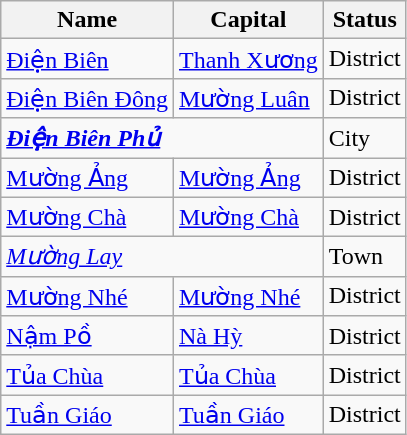<table class="wikitable sortable">
<tr>
<th>Name</th>
<th>Capital</th>
<th>Status</th>
</tr>
<tr>
<td><a href='#'>Điện Biên</a></td>
<td><a href='#'>Thanh Xương</a></td>
<td>District</td>
</tr>
<tr>
<td><a href='#'>Điện Biên Đông</a></td>
<td><a href='#'>Mường Luân</a></td>
<td>District</td>
</tr>
<tr>
<td colspan="2"><strong><em><a href='#'>Điện Biên Phủ</a></em></strong></td>
<td>City</td>
</tr>
<tr>
<td><a href='#'>Mường Ảng</a></td>
<td><a href='#'>Mường Ảng</a></td>
<td>District</td>
</tr>
<tr>
<td><a href='#'>Mường Chà</a></td>
<td><a href='#'>Mường Chà</a></td>
<td>District</td>
</tr>
<tr>
<td colspan="2"><em><a href='#'>Mường Lay</a></em></td>
<td>Town</td>
</tr>
<tr>
<td><a href='#'>Mường Nhé</a></td>
<td><a href='#'>Mường Nhé</a></td>
<td>District</td>
</tr>
<tr>
<td><a href='#'>Nậm Pồ</a></td>
<td><a href='#'>Nà Hỳ</a></td>
<td>District</td>
</tr>
<tr>
<td><a href='#'>Tủa Chùa</a></td>
<td><a href='#'>Tủa Chùa</a></td>
<td>District</td>
</tr>
<tr>
<td><a href='#'>Tuần Giáo</a></td>
<td><a href='#'>Tuần Giáo</a></td>
<td>District</td>
</tr>
</table>
